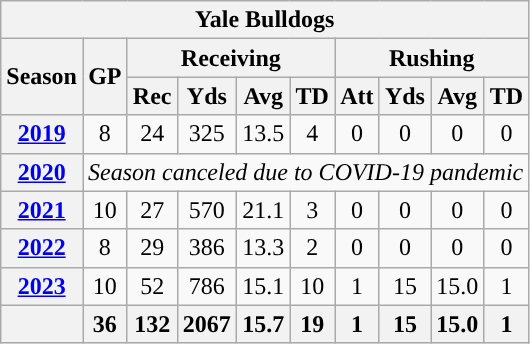<table class=wikitable style="text-align:center;">
<tr>
<th colspan=10>Yale Bulldogs</th>
</tr>
<tr>
<th rowspan="2">Season</th>
<th rowspan="2">GP</th>
<th colspan="4">Receiving</th>
<th colspan="4">Rushing</th>
</tr>
<tr>
<th>Rec</th>
<th>Yds</th>
<th>Avg</th>
<th>TD</th>
<th>Att</th>
<th>Yds</th>
<th>Avg</th>
<th>TD</th>
</tr>
<tr>
<th><a href='#'>2019</a></th>
<td>8</td>
<td>24</td>
<td>325</td>
<td>13.5</td>
<td>4</td>
<td>0</td>
<td>0</td>
<td>0</td>
<td>0</td>
</tr>
<tr>
<th><a href='#'>2020</a></th>
<td colspan="9"><em>Season canceled due to COVID-19 pandemic</em></td>
</tr>
<tr>
<th><a href='#'>2021</a></th>
<td>10</td>
<td>27</td>
<td>570</td>
<td>21.1</td>
<td>3</td>
<td>0</td>
<td>0</td>
<td>0</td>
<td>0</td>
</tr>
<tr>
<th><a href='#'>2022</a></th>
<td>8</td>
<td>29</td>
<td>386</td>
<td>13.3</td>
<td>2</td>
<td>0</td>
<td>0</td>
<td>0</td>
<td>0</td>
</tr>
<tr>
<th><a href='#'>2023</a></th>
<td>10</td>
<td>52</td>
<td>786</td>
<td>15.1</td>
<td>10</td>
<td>1</td>
<td>15</td>
<td>15.0</td>
<td>1</td>
</tr>
<tr>
<th></th>
<th>36</th>
<th>132</th>
<th>2067</th>
<th>15.7</th>
<th>19</th>
<th>1</th>
<th>15</th>
<th>15.0</th>
<th>1</th>
</tr>
</table>
